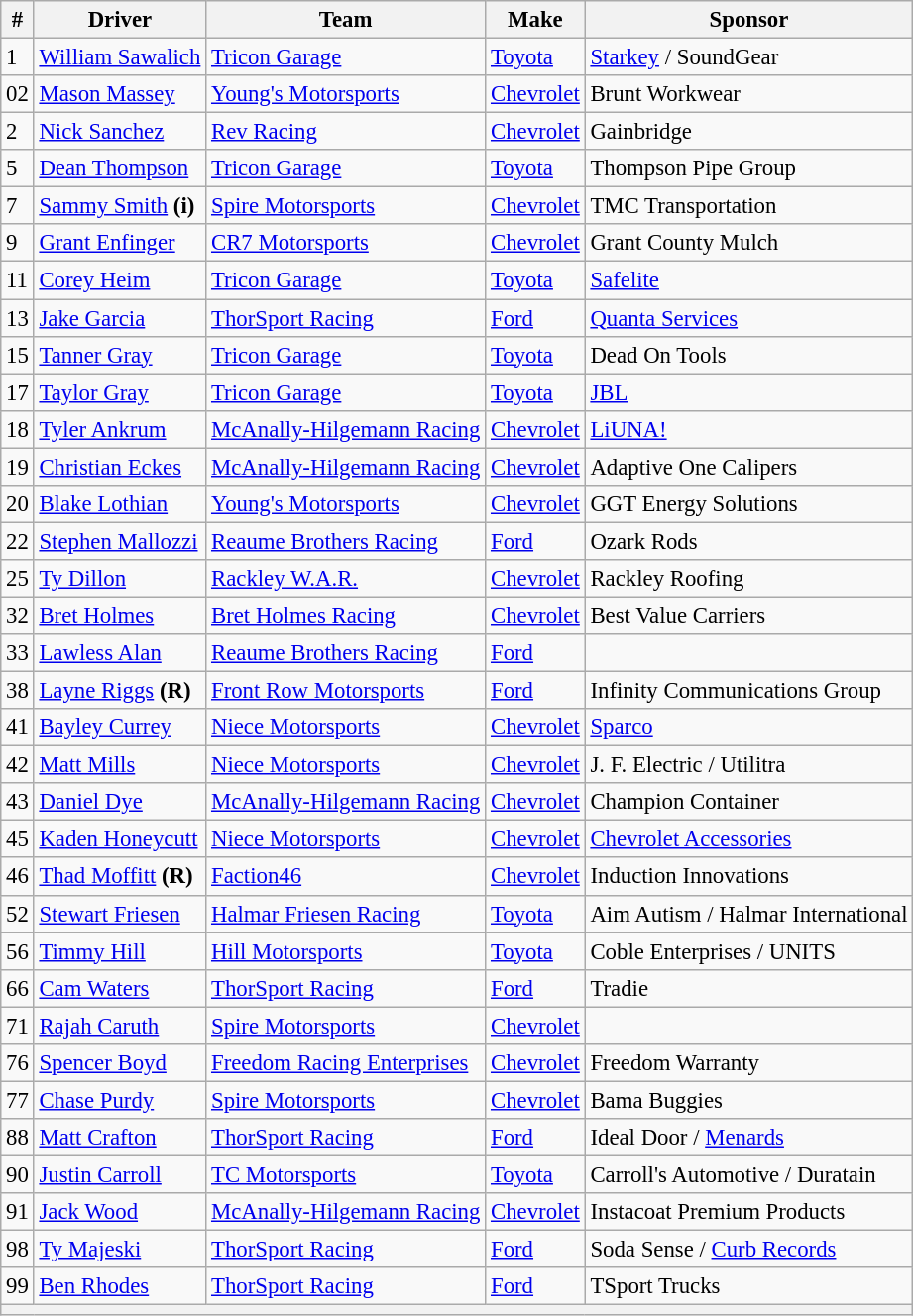<table class="wikitable" style="font-size: 95%;">
<tr>
<th>#</th>
<th>Driver</th>
<th>Team</th>
<th>Make</th>
<th>Sponsor</th>
</tr>
<tr>
<td>1</td>
<td><a href='#'>William Sawalich</a></td>
<td><a href='#'>Tricon Garage</a></td>
<td><a href='#'>Toyota</a></td>
<td><a href='#'>Starkey</a> / SoundGear</td>
</tr>
<tr>
<td>02</td>
<td><a href='#'>Mason Massey</a></td>
<td><a href='#'>Young's Motorsports</a></td>
<td><a href='#'>Chevrolet</a></td>
<td>Brunt Workwear</td>
</tr>
<tr>
<td>2</td>
<td><a href='#'>Nick Sanchez</a></td>
<td><a href='#'>Rev Racing</a></td>
<td><a href='#'>Chevrolet</a></td>
<td>Gainbridge</td>
</tr>
<tr>
<td>5</td>
<td><a href='#'>Dean Thompson</a></td>
<td><a href='#'>Tricon Garage</a></td>
<td><a href='#'>Toyota</a></td>
<td>Thompson Pipe Group</td>
</tr>
<tr>
<td>7</td>
<td><a href='#'>Sammy Smith</a> <strong>(i)</strong></td>
<td><a href='#'>Spire Motorsports</a></td>
<td><a href='#'>Chevrolet</a></td>
<td>TMC Transportation</td>
</tr>
<tr>
<td>9</td>
<td><a href='#'>Grant Enfinger</a></td>
<td><a href='#'>CR7 Motorsports</a></td>
<td><a href='#'>Chevrolet</a></td>
<td>Grant County Mulch</td>
</tr>
<tr>
<td>11</td>
<td><a href='#'>Corey Heim</a></td>
<td><a href='#'>Tricon Garage</a></td>
<td><a href='#'>Toyota</a></td>
<td><a href='#'>Safelite</a></td>
</tr>
<tr>
<td>13</td>
<td><a href='#'>Jake Garcia</a></td>
<td><a href='#'>ThorSport Racing</a></td>
<td><a href='#'>Ford</a></td>
<td><a href='#'>Quanta Services</a></td>
</tr>
<tr>
<td>15</td>
<td><a href='#'>Tanner Gray</a></td>
<td><a href='#'>Tricon Garage</a></td>
<td><a href='#'>Toyota</a></td>
<td>Dead On Tools</td>
</tr>
<tr>
<td>17</td>
<td><a href='#'>Taylor Gray</a></td>
<td><a href='#'>Tricon Garage</a></td>
<td><a href='#'>Toyota</a></td>
<td><a href='#'>JBL</a></td>
</tr>
<tr>
<td>18</td>
<td><a href='#'>Tyler Ankrum</a></td>
<td><a href='#'>McAnally-Hilgemann Racing</a></td>
<td><a href='#'>Chevrolet</a></td>
<td><a href='#'>LiUNA!</a></td>
</tr>
<tr>
<td>19</td>
<td><a href='#'>Christian Eckes</a></td>
<td><a href='#'>McAnally-Hilgemann Racing</a></td>
<td><a href='#'>Chevrolet</a></td>
<td>Adaptive One Calipers</td>
</tr>
<tr>
<td>20</td>
<td><a href='#'>Blake Lothian</a></td>
<td><a href='#'>Young's Motorsports</a></td>
<td><a href='#'>Chevrolet</a></td>
<td>GGT Energy Solutions</td>
</tr>
<tr>
<td>22</td>
<td><a href='#'>Stephen Mallozzi</a></td>
<td><a href='#'>Reaume Brothers Racing</a></td>
<td><a href='#'>Ford</a></td>
<td>Ozark Rods</td>
</tr>
<tr>
<td>25</td>
<td><a href='#'>Ty Dillon</a></td>
<td><a href='#'>Rackley W.A.R.</a></td>
<td><a href='#'>Chevrolet</a></td>
<td>Rackley Roofing</td>
</tr>
<tr>
<td>32</td>
<td><a href='#'>Bret Holmes</a></td>
<td><a href='#'>Bret Holmes Racing</a></td>
<td><a href='#'>Chevrolet</a></td>
<td>Best Value Carriers</td>
</tr>
<tr>
<td>33</td>
<td><a href='#'>Lawless Alan</a></td>
<td><a href='#'>Reaume Brothers Racing</a></td>
<td><a href='#'>Ford</a></td>
<td></td>
</tr>
<tr>
<td>38</td>
<td><a href='#'>Layne Riggs</a> <strong>(R)</strong></td>
<td><a href='#'>Front Row Motorsports</a></td>
<td><a href='#'>Ford</a></td>
<td>Infinity Communications Group</td>
</tr>
<tr>
<td>41</td>
<td><a href='#'>Bayley Currey</a></td>
<td><a href='#'>Niece Motorsports</a></td>
<td><a href='#'>Chevrolet</a></td>
<td><a href='#'>Sparco</a></td>
</tr>
<tr>
<td>42</td>
<td><a href='#'>Matt Mills</a></td>
<td><a href='#'>Niece Motorsports</a></td>
<td><a href='#'>Chevrolet</a></td>
<td>J. F. Electric / Utilitra</td>
</tr>
<tr>
<td>43</td>
<td><a href='#'>Daniel Dye</a></td>
<td><a href='#'>McAnally-Hilgemann Racing</a></td>
<td><a href='#'>Chevrolet</a></td>
<td>Champion Container</td>
</tr>
<tr>
<td>45</td>
<td nowrap><a href='#'>Kaden Honeycutt</a></td>
<td><a href='#'>Niece Motorsports</a></td>
<td><a href='#'>Chevrolet</a></td>
<td><a href='#'>Chevrolet Accessories</a></td>
</tr>
<tr>
<td>46</td>
<td><a href='#'>Thad Moffitt</a> <strong>(R)</strong></td>
<td><a href='#'>Faction46</a></td>
<td><a href='#'>Chevrolet</a></td>
<td>Induction Innovations</td>
</tr>
<tr>
<td>52</td>
<td><a href='#'>Stewart Friesen</a></td>
<td><a href='#'>Halmar Friesen Racing</a></td>
<td><a href='#'>Toyota</a></td>
<td nowrap>Aim Autism / Halmar International</td>
</tr>
<tr>
<td>56</td>
<td><a href='#'>Timmy Hill</a></td>
<td><a href='#'>Hill Motorsports</a></td>
<td><a href='#'>Toyota</a></td>
<td>Coble Enterprises / UNITS</td>
</tr>
<tr>
<td>66</td>
<td><a href='#'>Cam Waters</a></td>
<td><a href='#'>ThorSport Racing</a></td>
<td><a href='#'>Ford</a></td>
<td>Tradie</td>
</tr>
<tr>
<td>71</td>
<td><a href='#'>Rajah Caruth</a></td>
<td><a href='#'>Spire Motorsports</a></td>
<td><a href='#'>Chevrolet</a></td>
<td></td>
</tr>
<tr>
<td>76</td>
<td><a href='#'>Spencer Boyd</a></td>
<td nowrap><a href='#'>Freedom Racing Enterprises</a></td>
<td><a href='#'>Chevrolet</a></td>
<td>Freedom Warranty</td>
</tr>
<tr>
<td>77</td>
<td><a href='#'>Chase Purdy</a></td>
<td><a href='#'>Spire Motorsports</a></td>
<td><a href='#'>Chevrolet</a></td>
<td>Bama Buggies</td>
</tr>
<tr>
<td>88</td>
<td><a href='#'>Matt Crafton</a></td>
<td><a href='#'>ThorSport Racing</a></td>
<td><a href='#'>Ford</a></td>
<td>Ideal Door / <a href='#'>Menards</a></td>
</tr>
<tr>
<td>90</td>
<td><a href='#'>Justin Carroll</a></td>
<td><a href='#'>TC Motorsports</a></td>
<td><a href='#'>Toyota</a></td>
<td>Carroll's Automotive / Duratain</td>
</tr>
<tr>
<td>91</td>
<td><a href='#'>Jack Wood</a></td>
<td><a href='#'>McAnally-Hilgemann Racing</a></td>
<td><a href='#'>Chevrolet</a></td>
<td>Instacoat Premium Products</td>
</tr>
<tr>
<td>98</td>
<td><a href='#'>Ty Majeski</a></td>
<td><a href='#'>ThorSport Racing</a></td>
<td><a href='#'>Ford</a></td>
<td>Soda Sense / <a href='#'>Curb Records</a></td>
</tr>
<tr>
<td>99</td>
<td><a href='#'>Ben Rhodes</a></td>
<td><a href='#'>ThorSport Racing</a></td>
<td><a href='#'>Ford</a></td>
<td>TSport Trucks</td>
</tr>
<tr>
<th colspan="5"></th>
</tr>
</table>
